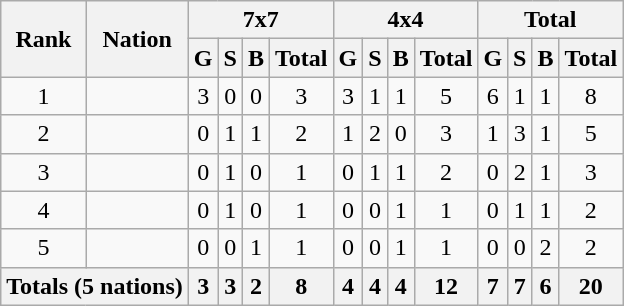<table class="wikitable sortable" style="text-align:center">
<tr>
<th rowspan="2">Rank</th>
<th rowspan="2">Nation</th>
<th colspan="4">7x7</th>
<th colspan="4">4x4</th>
<th colspan="4">Total</th>
</tr>
<tr>
<th>G</th>
<th>S</th>
<th>B</th>
<th>Total</th>
<th>G</th>
<th>S</th>
<th>B</th>
<th>Total</th>
<th>G</th>
<th>S</th>
<th>B</th>
<th>Total</th>
</tr>
<tr>
<td>1</td>
<td style="text-align:left"></td>
<td>3</td>
<td>0</td>
<td>0</td>
<td>3</td>
<td>3</td>
<td>1</td>
<td>1</td>
<td>5</td>
<td>6</td>
<td>1</td>
<td>1</td>
<td>8</td>
</tr>
<tr>
<td>2</td>
<td style="text-align:left"></td>
<td>0</td>
<td>1</td>
<td>1</td>
<td>2</td>
<td>1</td>
<td>2</td>
<td>0</td>
<td>3</td>
<td>1</td>
<td>3</td>
<td>1</td>
<td>5</td>
</tr>
<tr>
<td>3</td>
<td style="text-align:left"></td>
<td>0</td>
<td>1</td>
<td>0</td>
<td>1</td>
<td>0</td>
<td>1</td>
<td>1</td>
<td>2</td>
<td>0</td>
<td>2</td>
<td>1</td>
<td>3</td>
</tr>
<tr>
<td>4</td>
<td style="text-align:left"></td>
<td>0</td>
<td>1</td>
<td>0</td>
<td>1</td>
<td>0</td>
<td>0</td>
<td>1</td>
<td>1</td>
<td>0</td>
<td>1</td>
<td>1</td>
<td>2</td>
</tr>
<tr>
<td>5</td>
<td style="text-align:left"></td>
<td>0</td>
<td>0</td>
<td>1</td>
<td>1</td>
<td>0</td>
<td>0</td>
<td>1</td>
<td>1</td>
<td>0</td>
<td>0</td>
<td>2</td>
<td>2</td>
</tr>
<tr>
<th colspan="2" style="text-align:left">Totals (5 nations)</th>
<th>3</th>
<th>3</th>
<th>2</th>
<th>8</th>
<th>4</th>
<th>4</th>
<th>4</th>
<th>12</th>
<th>7</th>
<th>7</th>
<th>6</th>
<th>20</th>
</tr>
</table>
